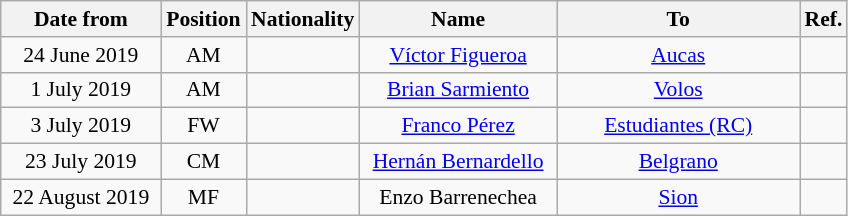<table class="wikitable" style="text-align:center; font-size:90%; ">
<tr>
<th style="background:#; color:#; width:100px;">Date from</th>
<th style="background:#; color:#; width:50px;">Position</th>
<th style="background:#; color:#; width:50px;">Nationality</th>
<th style="background:#; color:#; width:125px;">Name</th>
<th style="background:#; color:#; width:155px;">To</th>
<th style="background:#; color:#; width:25px;">Ref.</th>
</tr>
<tr>
<td>24 June 2019</td>
<td>AM</td>
<td></td>
<td><a href='#'>Víctor Figueroa</a></td>
<td> <a href='#'>Aucas</a></td>
<td></td>
</tr>
<tr>
<td>1 July 2019</td>
<td>AM</td>
<td></td>
<td><a href='#'>Brian Sarmiento</a></td>
<td> <a href='#'>Volos</a></td>
<td></td>
</tr>
<tr>
<td>3 July 2019</td>
<td>FW</td>
<td></td>
<td><a href='#'>Franco Pérez</a></td>
<td> <a href='#'>Estudiantes (RC)</a></td>
<td></td>
</tr>
<tr>
<td>23 July 2019</td>
<td>CM</td>
<td></td>
<td><a href='#'>Hernán Bernardello</a></td>
<td> <a href='#'>Belgrano</a></td>
<td></td>
</tr>
<tr>
<td>22 August 2019</td>
<td>MF</td>
<td></td>
<td>Enzo Barrenechea</td>
<td> <a href='#'>Sion</a></td>
<td></td>
</tr>
</table>
